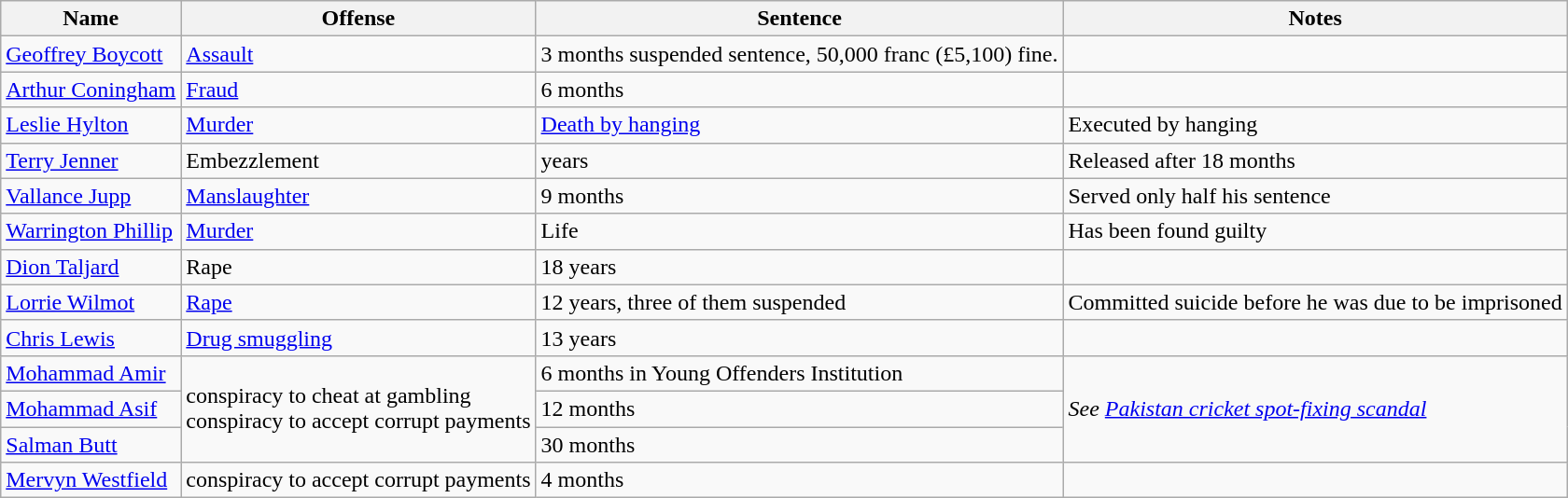<table class="wikitable">
<tr>
<th>Name</th>
<th>Offense</th>
<th>Sentence</th>
<th>Notes</th>
</tr>
<tr>
<td><a href='#'>Geoffrey Boycott</a></td>
<td><a href='#'>Assault</a></td>
<td>3 months suspended sentence, 50,000 franc (£5,100) fine.</td>
<td></td>
</tr>
<tr>
<td><a href='#'>Arthur Coningham</a></td>
<td><a href='#'>Fraud</a></td>
<td>6 months</td>
<td></td>
</tr>
<tr>
<td><a href='#'>Leslie Hylton</a></td>
<td><a href='#'>Murder</a></td>
<td><a href='#'>Death by hanging</a></td>
<td>Executed by hanging</td>
</tr>
<tr>
<td><a href='#'>Terry Jenner</a></td>
<td>Embezzlement</td>
<td> years</td>
<td>Released after 18 months</td>
</tr>
<tr>
<td><a href='#'>Vallance Jupp</a></td>
<td><a href='#'>Manslaughter</a></td>
<td>9 months</td>
<td>Served only half his sentence</td>
</tr>
<tr>
<td><a href='#'>Warrington Phillip</a></td>
<td><a href='#'>Murder</a></td>
<td>Life</td>
<td>Has been found guilty</td>
</tr>
<tr>
<td><a href='#'>Dion Taljard</a></td>
<td>Rape</td>
<td>18 years</td>
<td></td>
</tr>
<tr>
<td><a href='#'>Lorrie Wilmot</a></td>
<td><a href='#'>Rape</a></td>
<td>12 years, three of them suspended</td>
<td>Committed suicide before he was due to be imprisoned</td>
</tr>
<tr>
<td><a href='#'>Chris Lewis</a></td>
<td><a href='#'>Drug smuggling</a></td>
<td>13 years</td>
<td></td>
</tr>
<tr>
<td><a href='#'>Mohammad Amir</a></td>
<td rowspan="3">conspiracy to cheat at gambling<br>conspiracy to accept corrupt payments</td>
<td>6 months in Young Offenders Institution</td>
<td rowspan="3"><em>See <a href='#'>Pakistan cricket spot-fixing scandal</a></em></td>
</tr>
<tr>
<td><a href='#'>Mohammad Asif</a></td>
<td>12 months</td>
</tr>
<tr>
<td><a href='#'>Salman Butt</a></td>
<td>30 months</td>
</tr>
<tr>
<td><a href='#'>Mervyn Westfield</a></td>
<td>conspiracy to accept corrupt payments</td>
<td>4 months</td>
<td></td>
</tr>
</table>
